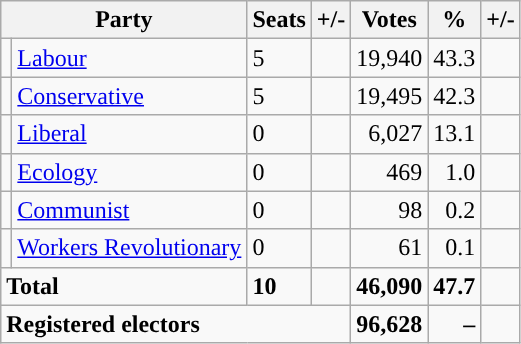<table class="wikitable sortable">
<tr>
<th colspan="2">Party</th>
<th>Seats</th>
<th>+/-</th>
<th>Votes</th>
<th>%</th>
<th>+/-</th>
</tr>
<tr>
<td style="background-color: "></td>
<td><a href='#'>Labour</a></td>
<td>5</td>
<td></td>
<td style="text-align:right;">19,940</td>
<td style="text-align:right;">43.3</td>
<td style="text-align:right;"></td>
</tr>
<tr>
<td style="background-color: "></td>
<td><a href='#'>Conservative</a></td>
<td>5</td>
<td></td>
<td style="text-align:right;">19,495</td>
<td style="text-align:right;">42.3</td>
<td style="text-align:right;"></td>
</tr>
<tr>
<td style="background-color: "></td>
<td><a href='#'>Liberal</a></td>
<td>0</td>
<td></td>
<td style="text-align:right;">6,027</td>
<td style="text-align:right;">13.1</td>
<td style="text-align:right;"></td>
</tr>
<tr>
<td style="background-color: "></td>
<td><a href='#'>Ecology</a></td>
<td>0</td>
<td></td>
<td style="text-align:right;">469</td>
<td style="text-align:right;">1.0</td>
<td style="text-align:right;"></td>
</tr>
<tr>
<td style="background-color: "></td>
<td><a href='#'>Communist</a></td>
<td>0</td>
<td></td>
<td style="text-align:right;">98</td>
<td style="text-align:right;">0.2</td>
<td style="text-align:right;"></td>
</tr>
<tr>
<td style="background-color: "></td>
<td><a href='#'>Workers Revolutionary</a></td>
<td>0</td>
<td></td>
<td style="text-align:right;">61</td>
<td style="text-align:right;">0.1</td>
<td style="text-align:right;"></td>
</tr>
<tr>
<td colspan="2"><strong>Total</strong></td>
<td><strong>10</strong></td>
<td></td>
<td style="text-align:right;"><strong>46,090</strong></td>
<td style="text-align:right;"><strong>47.7</strong></td>
<td style="text-align:right;"></td>
</tr>
<tr>
<td colspan="4"><strong>Registered electors</strong></td>
<td style="text-align:right;"><strong>96,628</strong></td>
<td style="text-align:right;"><strong>–</strong></td>
<td style="text-align:right;"></td>
</tr>
</table>
